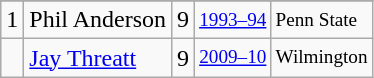<table class="wikitable">
<tr>
</tr>
<tr>
<td>1</td>
<td>Phil Anderson</td>
<td>9</td>
<td style="font-size:80%;"><a href='#'>1993–94</a></td>
<td style="font-size:80%;">Penn State</td>
</tr>
<tr>
<td></td>
<td><a href='#'>Jay Threatt</a></td>
<td>9</td>
<td style="font-size:80%;"><a href='#'>2009–10</a></td>
<td style="font-size:80%;">Wilmington</td>
</tr>
</table>
